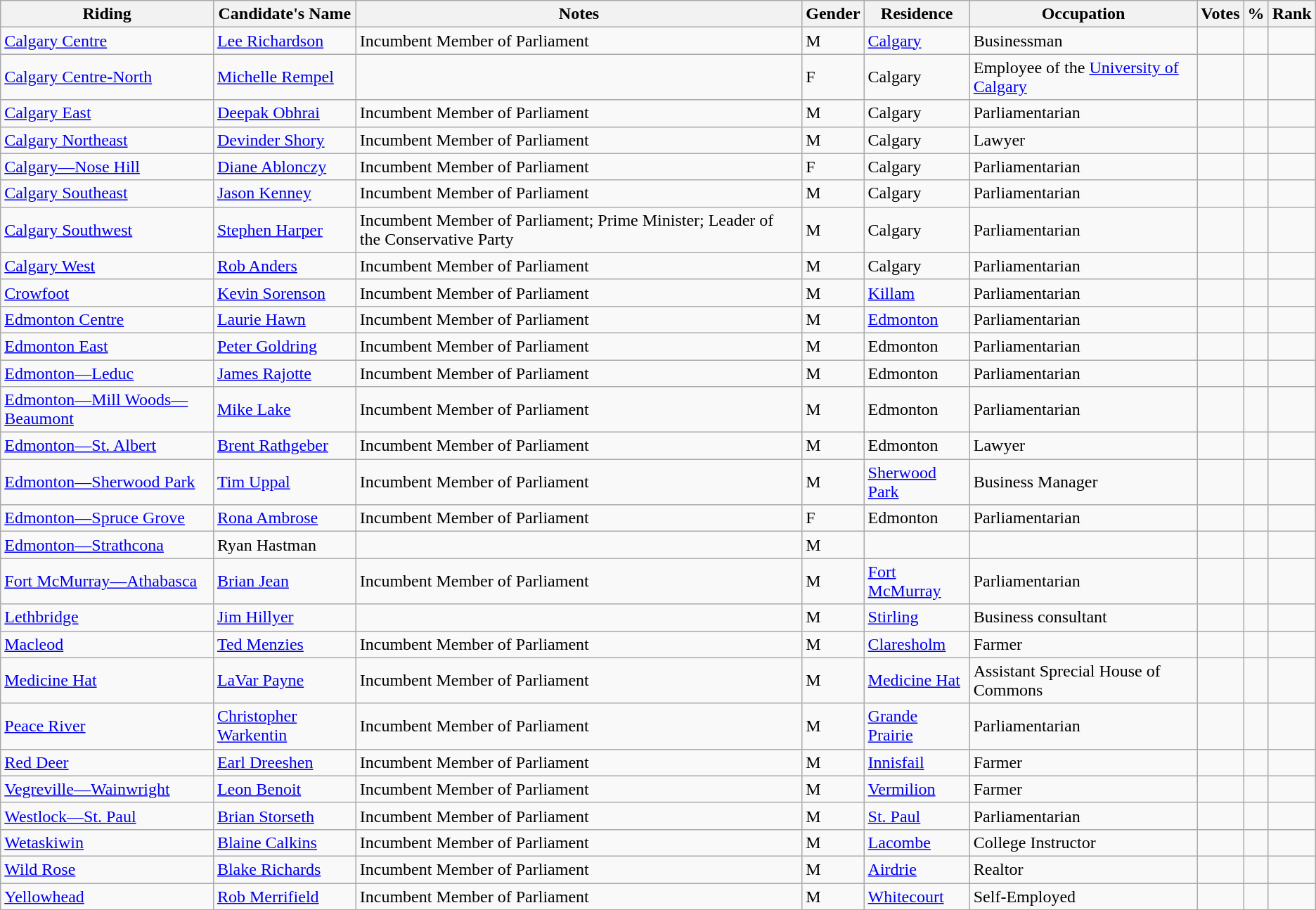<table class="wikitable">
<tr>
<th>Riding<br></th>
<th>Candidate's Name</th>
<th>Notes</th>
<th>Gender</th>
<th>Residence</th>
<th>Occupation</th>
<th>Votes</th>
<th>%</th>
<th>Rank</th>
</tr>
<tr>
<td><a href='#'>Calgary Centre</a></td>
<td><a href='#'>Lee Richardson</a></td>
<td>Incumbent Member of Parliament</td>
<td>M</td>
<td><a href='#'>Calgary</a></td>
<td>Businessman</td>
<td></td>
<td></td>
<td></td>
</tr>
<tr>
<td><a href='#'>Calgary Centre-North</a></td>
<td><a href='#'>Michelle Rempel</a></td>
<td></td>
<td>F</td>
<td>Calgary</td>
<td>Employee of the <a href='#'>University of Calgary</a></td>
<td></td>
<td></td>
<td></td>
</tr>
<tr>
<td><a href='#'>Calgary East</a></td>
<td><a href='#'>Deepak Obhrai</a></td>
<td>Incumbent Member of Parliament</td>
<td>M</td>
<td>Calgary</td>
<td>Parliamentarian</td>
<td></td>
<td></td>
<td></td>
</tr>
<tr>
<td><a href='#'>Calgary Northeast</a></td>
<td><a href='#'>Devinder Shory</a></td>
<td>Incumbent Member of Parliament</td>
<td>M</td>
<td>Calgary</td>
<td>Lawyer</td>
<td></td>
<td></td>
<td></td>
</tr>
<tr>
<td><a href='#'>Calgary—Nose Hill</a></td>
<td><a href='#'>Diane Ablonczy</a></td>
<td>Incumbent Member of Parliament</td>
<td>F</td>
<td>Calgary</td>
<td>Parliamentarian</td>
<td></td>
<td></td>
<td></td>
</tr>
<tr>
<td><a href='#'>Calgary Southeast</a></td>
<td><a href='#'>Jason Kenney</a></td>
<td>Incumbent Member of Parliament</td>
<td>M</td>
<td>Calgary</td>
<td>Parliamentarian</td>
<td></td>
<td></td>
<td></td>
</tr>
<tr>
<td><a href='#'>Calgary Southwest</a></td>
<td><a href='#'>Stephen Harper</a></td>
<td>Incumbent Member of Parliament; Prime Minister; Leader of the Conservative Party</td>
<td>M</td>
<td>Calgary</td>
<td>Parliamentarian</td>
<td></td>
<td></td>
<td></td>
</tr>
<tr>
<td><a href='#'>Calgary West</a></td>
<td><a href='#'>Rob Anders</a></td>
<td>Incumbent Member of Parliament</td>
<td>M</td>
<td>Calgary</td>
<td>Parliamentarian</td>
<td></td>
<td></td>
<td></td>
</tr>
<tr>
<td><a href='#'>Crowfoot</a></td>
<td><a href='#'>Kevin Sorenson</a></td>
<td>Incumbent Member of Parliament</td>
<td>M</td>
<td><a href='#'>Killam</a></td>
<td>Parliamentarian</td>
<td></td>
<td></td>
<td></td>
</tr>
<tr>
<td><a href='#'>Edmonton Centre</a></td>
<td><a href='#'>Laurie Hawn</a></td>
<td>Incumbent Member of Parliament</td>
<td>M</td>
<td><a href='#'>Edmonton</a></td>
<td>Parliamentarian</td>
<td></td>
<td></td>
<td></td>
</tr>
<tr>
<td><a href='#'>Edmonton East</a></td>
<td><a href='#'>Peter Goldring</a></td>
<td>Incumbent Member of Parliament</td>
<td>M</td>
<td>Edmonton</td>
<td>Parliamentarian</td>
<td></td>
<td></td>
<td></td>
</tr>
<tr>
<td><a href='#'>Edmonton—Leduc</a></td>
<td><a href='#'>James Rajotte</a></td>
<td>Incumbent Member of Parliament</td>
<td>M</td>
<td>Edmonton</td>
<td>Parliamentarian</td>
<td></td>
<td></td>
<td></td>
</tr>
<tr>
<td><a href='#'>Edmonton—Mill Woods—Beaumont</a></td>
<td><a href='#'>Mike Lake</a></td>
<td>Incumbent Member of Parliament</td>
<td>M</td>
<td>Edmonton</td>
<td>Parliamentarian</td>
<td></td>
<td></td>
<td></td>
</tr>
<tr>
<td><a href='#'>Edmonton—St. Albert</a></td>
<td><a href='#'>Brent Rathgeber</a></td>
<td>Incumbent Member of Parliament</td>
<td>M</td>
<td>Edmonton</td>
<td>Lawyer</td>
<td></td>
<td></td>
<td></td>
</tr>
<tr>
<td><a href='#'>Edmonton—Sherwood Park</a></td>
<td><a href='#'>Tim Uppal</a></td>
<td>Incumbent Member of Parliament</td>
<td>M</td>
<td><a href='#'>Sherwood Park</a></td>
<td>Business Manager</td>
<td></td>
<td></td>
<td></td>
</tr>
<tr>
<td><a href='#'>Edmonton—Spruce Grove</a></td>
<td><a href='#'>Rona Ambrose</a></td>
<td>Incumbent Member of Parliament</td>
<td>F</td>
<td>Edmonton</td>
<td>Parliamentarian</td>
<td></td>
<td></td>
<td></td>
</tr>
<tr>
<td><a href='#'>Edmonton—Strathcona</a></td>
<td>Ryan Hastman</td>
<td></td>
<td>M</td>
<td></td>
<td></td>
<td></td>
<td></td>
<td></td>
</tr>
<tr>
<td><a href='#'>Fort McMurray—Athabasca</a></td>
<td><a href='#'>Brian Jean</a></td>
<td>Incumbent Member of Parliament</td>
<td>M</td>
<td><a href='#'>Fort McMurray</a></td>
<td>Parliamentarian</td>
<td></td>
<td></td>
<td></td>
</tr>
<tr>
<td><a href='#'>Lethbridge</a></td>
<td><a href='#'>Jim Hillyer</a></td>
<td></td>
<td>M</td>
<td><a href='#'>Stirling</a></td>
<td>Business consultant</td>
<td></td>
<td></td>
<td></td>
</tr>
<tr>
<td><a href='#'>Macleod</a></td>
<td><a href='#'>Ted Menzies</a></td>
<td>Incumbent Member of Parliament</td>
<td>M</td>
<td><a href='#'>Claresholm</a></td>
<td>Farmer</td>
<td></td>
<td></td>
<td></td>
</tr>
<tr>
<td><a href='#'>Medicine Hat</a></td>
<td><a href='#'>LaVar Payne</a></td>
<td>Incumbent Member of Parliament</td>
<td>M</td>
<td><a href='#'>Medicine Hat</a></td>
<td>Assistant Sprecial House of Commons</td>
<td></td>
<td></td>
<td></td>
</tr>
<tr>
<td><a href='#'>Peace River</a></td>
<td><a href='#'>Christopher Warkentin</a></td>
<td>Incumbent Member of Parliament</td>
<td>M</td>
<td><a href='#'>Grande Prairie</a></td>
<td>Parliamentarian</td>
<td></td>
<td></td>
<td></td>
</tr>
<tr>
<td><a href='#'>Red Deer</a></td>
<td><a href='#'>Earl Dreeshen</a></td>
<td>Incumbent Member of Parliament</td>
<td>M</td>
<td><a href='#'>Innisfail</a></td>
<td>Farmer</td>
<td></td>
<td></td>
<td></td>
</tr>
<tr>
<td><a href='#'>Vegreville—Wainwright</a></td>
<td><a href='#'>Leon Benoit</a></td>
<td>Incumbent Member of Parliament</td>
<td>M</td>
<td><a href='#'>Vermilion</a></td>
<td>Farmer</td>
<td></td>
<td></td>
<td></td>
</tr>
<tr>
<td><a href='#'>Westlock—St. Paul</a></td>
<td><a href='#'>Brian Storseth</a></td>
<td>Incumbent Member of Parliament</td>
<td>M</td>
<td><a href='#'>St. Paul</a></td>
<td>Parliamentarian</td>
<td></td>
<td></td>
<td></td>
</tr>
<tr>
<td><a href='#'>Wetaskiwin</a></td>
<td><a href='#'>Blaine Calkins</a></td>
<td>Incumbent Member of Parliament</td>
<td>M</td>
<td><a href='#'>Lacombe</a></td>
<td>College Instructor</td>
<td></td>
<td></td>
<td></td>
</tr>
<tr>
<td><a href='#'>Wild Rose</a></td>
<td><a href='#'>Blake Richards</a></td>
<td>Incumbent Member of Parliament</td>
<td>M</td>
<td><a href='#'>Airdrie</a></td>
<td>Realtor</td>
<td></td>
<td></td>
<td></td>
</tr>
<tr>
<td><a href='#'>Yellowhead</a></td>
<td><a href='#'>Rob Merrifield</a></td>
<td>Incumbent Member of Parliament</td>
<td>M</td>
<td><a href='#'>Whitecourt</a></td>
<td>Self-Employed</td>
<td></td>
<td></td>
<td></td>
</tr>
</table>
